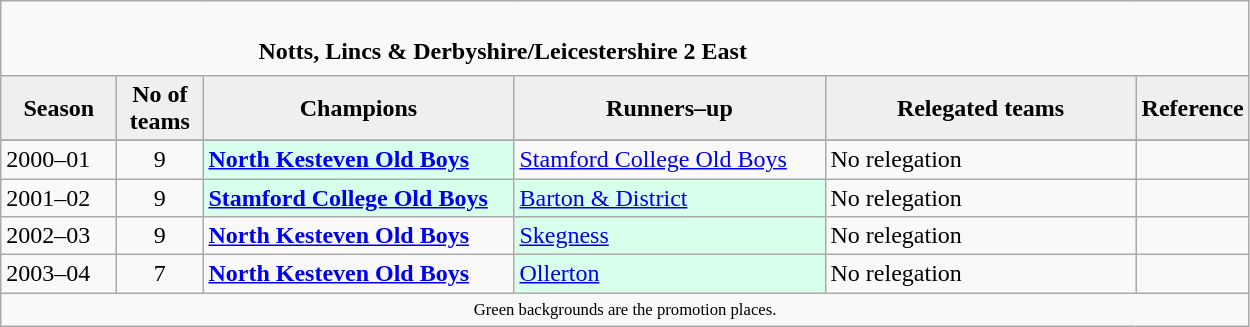<table class="wikitable" style="text-align: left;">
<tr>
<td colspan="11" cellpadding="0" cellspacing="0"><br><table border="0" style="width:100%;" cellpadding="0" cellspacing="0">
<tr>
<td style="width:20%; border:0;"></td>
<td style="border:0;"><strong>Notts, Lincs & Derbyshire/Leicestershire 2 East</strong></td>
<td style="width:20%; border:0;"></td>
</tr>
</table>
</td>
</tr>
<tr>
<th style="background:#efefef; width:70px;">Season</th>
<th style="background:#efefef; width:50px;">No of teams</th>
<th style="background:#efefef; width:200px;">Champions</th>
<th style="background:#efefef; width:200px;">Runners–up</th>
<th style="background:#efefef; width:200px;">Relegated teams</th>
<th style="background:#efefef; width:50px;">Reference</th>
</tr>
<tr align=left>
</tr>
<tr>
<td>2000–01</td>
<td style="text-align: center;">9</td>
<td style="background:#d8ffeb;"><strong><a href='#'>North Kesteven Old Boys</a></strong></td>
<td><a href='#'>Stamford College Old Boys</a></td>
<td>No relegation</td>
<td></td>
</tr>
<tr>
<td>2001–02</td>
<td style="text-align: center;">9</td>
<td style="background:#d8ffeb;"><strong><a href='#'>Stamford College Old Boys</a></strong></td>
<td style="background:#d8ffeb;"><a href='#'>Barton & District</a></td>
<td>No relegation</td>
<td></td>
</tr>
<tr>
<td>2002–03</td>
<td style="text-align: center;">9</td>
<td><strong><a href='#'>North Kesteven Old Boys</a></strong></td>
<td style="background:#d8ffeb;"><a href='#'>Skegness</a></td>
<td>No relegation</td>
<td></td>
</tr>
<tr>
<td>2003–04</td>
<td style="text-align: center;">7</td>
<td><strong><a href='#'>North Kesteven Old Boys</a></strong></td>
<td style="background:#d8ffeb;"><a href='#'>Ollerton</a></td>
<td>No relegation</td>
<td></td>
</tr>
<tr>
<td colspan="15"  style="border:0; font-size:smaller; text-align:center;"><small><span>Green backgrounds</span> are the promotion places.</small></td>
</tr>
</table>
